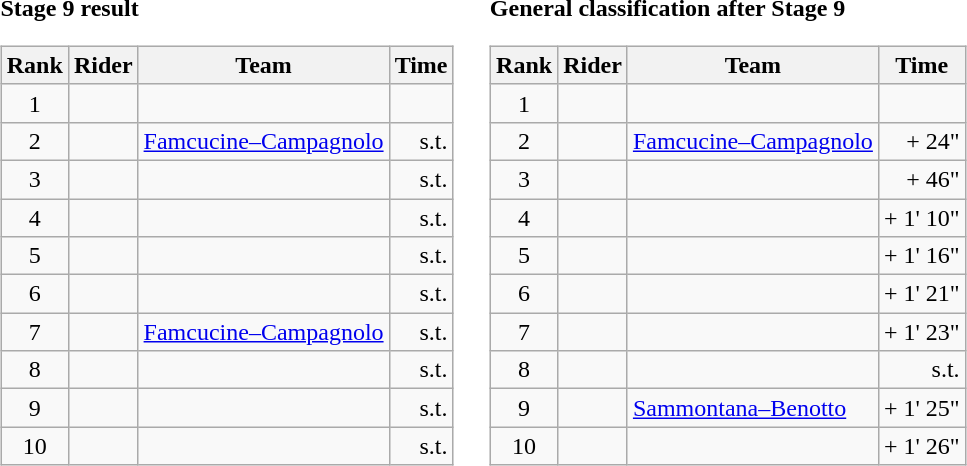<table>
<tr>
<td><strong>Stage 9 result</strong><br><table class="wikitable">
<tr>
<th scope="col">Rank</th>
<th scope="col">Rider</th>
<th scope="col">Team</th>
<th scope="col">Time</th>
</tr>
<tr>
<td style="text-align:center;">1</td>
<td></td>
<td></td>
<td style="text-align:right;"></td>
</tr>
<tr>
<td style="text-align:center;">2</td>
<td></td>
<td><a href='#'>Famcucine–Campagnolo</a></td>
<td style="text-align:right;">s.t.</td>
</tr>
<tr>
<td style="text-align:center;">3</td>
<td></td>
<td></td>
<td style="text-align:right;">s.t.</td>
</tr>
<tr>
<td style="text-align:center;">4</td>
<td></td>
<td></td>
<td style="text-align:right;">s.t.</td>
</tr>
<tr>
<td style="text-align:center;">5</td>
<td></td>
<td></td>
<td style="text-align:right;">s.t.</td>
</tr>
<tr>
<td style="text-align:center;">6</td>
<td></td>
<td></td>
<td style="text-align:right;">s.t.</td>
</tr>
<tr>
<td style="text-align:center;">7</td>
<td></td>
<td><a href='#'>Famcucine–Campagnolo</a></td>
<td style="text-align:right;">s.t.</td>
</tr>
<tr>
<td style="text-align:center;">8</td>
<td></td>
<td></td>
<td style="text-align:right;">s.t.</td>
</tr>
<tr>
<td style="text-align:center;">9</td>
<td></td>
<td></td>
<td style="text-align:right;">s.t.</td>
</tr>
<tr>
<td style="text-align:center;">10</td>
<td></td>
<td></td>
<td style="text-align:right;">s.t.</td>
</tr>
</table>
</td>
<td></td>
<td><strong>General classification after Stage 9</strong><br><table class="wikitable">
<tr>
<th scope="col">Rank</th>
<th scope="col">Rider</th>
<th scope="col">Team</th>
<th scope="col">Time</th>
</tr>
<tr>
<td style="text-align:center;">1</td>
<td></td>
<td></td>
<td style="text-align:right;"></td>
</tr>
<tr>
<td style="text-align:center;">2</td>
<td></td>
<td><a href='#'>Famcucine–Campagnolo</a></td>
<td style="text-align:right;">+ 24"</td>
</tr>
<tr>
<td style="text-align:center;">3</td>
<td></td>
<td></td>
<td style="text-align:right;">+ 46"</td>
</tr>
<tr>
<td style="text-align:center;">4</td>
<td></td>
<td></td>
<td style="text-align:right;">+ 1' 10"</td>
</tr>
<tr>
<td style="text-align:center;">5</td>
<td></td>
<td></td>
<td style="text-align:right;">+ 1' 16"</td>
</tr>
<tr>
<td style="text-align:center;">6</td>
<td></td>
<td></td>
<td style="text-align:right;">+ 1' 21"</td>
</tr>
<tr>
<td style="text-align:center;">7</td>
<td></td>
<td></td>
<td style="text-align:right;">+ 1' 23"</td>
</tr>
<tr>
<td style="text-align:center;">8</td>
<td></td>
<td></td>
<td style="text-align:right;">s.t.</td>
</tr>
<tr>
<td style="text-align:center;">9</td>
<td></td>
<td><a href='#'>Sammontana–Benotto</a></td>
<td style="text-align:right;">+ 1' 25"</td>
</tr>
<tr>
<td style="text-align:center;">10</td>
<td></td>
<td></td>
<td style="text-align:right;">+ 1' 26"</td>
</tr>
</table>
</td>
</tr>
</table>
